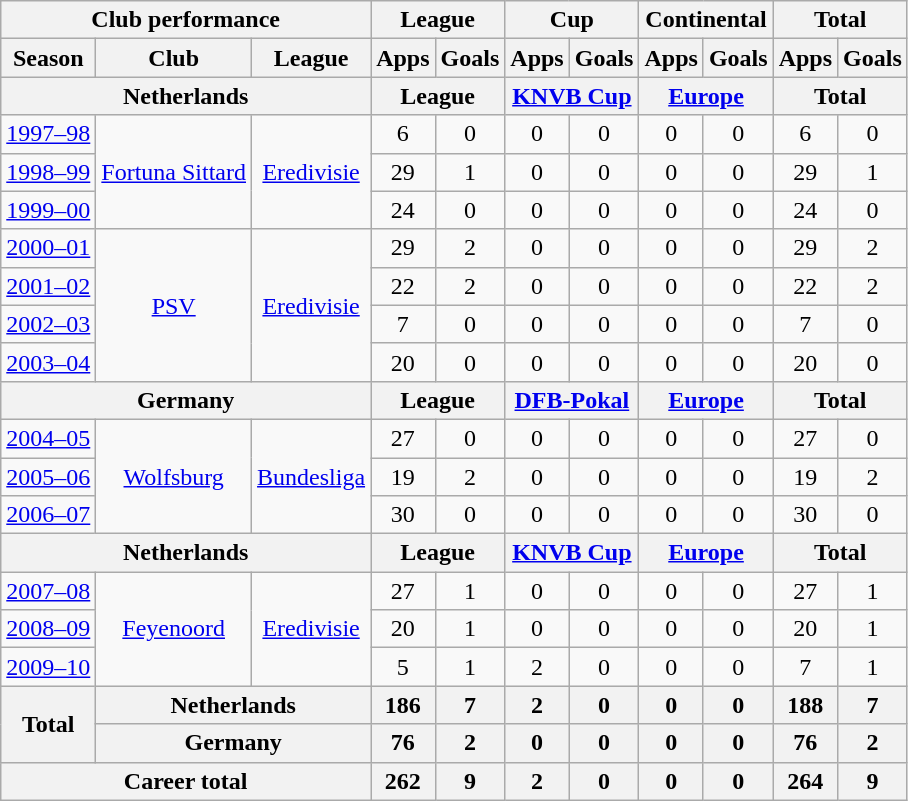<table class="wikitable" style="text-align:center">
<tr>
<th colspan=3>Club performance</th>
<th colspan=2>League</th>
<th colspan=2>Cup</th>
<th colspan=2>Continental</th>
<th colspan=2>Total</th>
</tr>
<tr>
<th>Season</th>
<th>Club</th>
<th>League</th>
<th>Apps</th>
<th>Goals</th>
<th>Apps</th>
<th>Goals</th>
<th>Apps</th>
<th>Goals</th>
<th>Apps</th>
<th>Goals</th>
</tr>
<tr>
<th colspan=3>Netherlands</th>
<th colspan=2>League</th>
<th colspan=2><a href='#'>KNVB Cup</a></th>
<th colspan=2><a href='#'>Europe</a></th>
<th colspan=2>Total</th>
</tr>
<tr>
<td><a href='#'>1997–98</a></td>
<td rowspan="3"><a href='#'>Fortuna Sittard</a></td>
<td rowspan="3"><a href='#'>Eredivisie</a></td>
<td>6</td>
<td>0</td>
<td>0</td>
<td>0</td>
<td>0</td>
<td>0</td>
<td>6</td>
<td>0</td>
</tr>
<tr>
<td><a href='#'>1998–99</a></td>
<td>29</td>
<td>1</td>
<td>0</td>
<td>0</td>
<td>0</td>
<td>0</td>
<td>29</td>
<td>1</td>
</tr>
<tr>
<td><a href='#'>1999–00</a></td>
<td>24</td>
<td>0</td>
<td>0</td>
<td>0</td>
<td>0</td>
<td>0</td>
<td>24</td>
<td>0</td>
</tr>
<tr>
<td><a href='#'>2000–01</a></td>
<td rowspan="4"><a href='#'>PSV</a></td>
<td rowspan="4"><a href='#'>Eredivisie</a></td>
<td>29</td>
<td>2</td>
<td>0</td>
<td>0</td>
<td>0</td>
<td>0</td>
<td>29</td>
<td>2</td>
</tr>
<tr>
<td><a href='#'>2001–02</a></td>
<td>22</td>
<td>2</td>
<td>0</td>
<td>0</td>
<td>0</td>
<td>0</td>
<td>22</td>
<td>2</td>
</tr>
<tr>
<td><a href='#'>2002–03</a></td>
<td>7</td>
<td>0</td>
<td>0</td>
<td>0</td>
<td>0</td>
<td>0</td>
<td>7</td>
<td>0</td>
</tr>
<tr>
<td><a href='#'>2003–04</a></td>
<td>20</td>
<td>0</td>
<td>0</td>
<td>0</td>
<td>0</td>
<td>0</td>
<td>20</td>
<td>0</td>
</tr>
<tr>
<th colspan=3>Germany</th>
<th colspan=2>League</th>
<th colspan=2><a href='#'>DFB-Pokal</a></th>
<th colspan=2><a href='#'>Europe</a></th>
<th colspan=2>Total</th>
</tr>
<tr>
<td><a href='#'>2004–05</a></td>
<td rowspan="3"><a href='#'>Wolfsburg</a></td>
<td rowspan="3"><a href='#'>Bundesliga</a></td>
<td>27</td>
<td>0</td>
<td>0</td>
<td>0</td>
<td>0</td>
<td>0</td>
<td>27</td>
<td>0</td>
</tr>
<tr>
<td><a href='#'>2005–06</a></td>
<td>19</td>
<td>2</td>
<td>0</td>
<td>0</td>
<td>0</td>
<td>0</td>
<td>19</td>
<td>2</td>
</tr>
<tr>
<td><a href='#'>2006–07</a></td>
<td>30</td>
<td>0</td>
<td>0</td>
<td>0</td>
<td>0</td>
<td>0</td>
<td>30</td>
<td>0</td>
</tr>
<tr>
<th colspan=3>Netherlands</th>
<th colspan=2>League</th>
<th colspan=2><a href='#'>KNVB Cup</a></th>
<th colspan=2><a href='#'>Europe</a></th>
<th colspan=2>Total</th>
</tr>
<tr>
<td><a href='#'>2007–08</a></td>
<td rowspan="3"><a href='#'>Feyenoord</a></td>
<td rowspan="3"><a href='#'>Eredivisie</a></td>
<td>27</td>
<td>1</td>
<td>0</td>
<td>0</td>
<td>0</td>
<td>0</td>
<td>27</td>
<td>1</td>
</tr>
<tr>
<td><a href='#'>2008–09</a></td>
<td>20</td>
<td>1</td>
<td>0</td>
<td>0</td>
<td>0</td>
<td>0</td>
<td>20</td>
<td>1</td>
</tr>
<tr>
<td><a href='#'>2009–10</a></td>
<td>5</td>
<td>1</td>
<td>2</td>
<td>0</td>
<td>0</td>
<td>0</td>
<td>7</td>
<td>1</td>
</tr>
<tr>
<th rowspan=2>Total</th>
<th colspan=2>Netherlands</th>
<th>186</th>
<th>7</th>
<th>2</th>
<th>0</th>
<th>0</th>
<th>0</th>
<th>188</th>
<th>7</th>
</tr>
<tr>
<th colspan=2>Germany</th>
<th>76</th>
<th>2</th>
<th>0</th>
<th>0</th>
<th>0</th>
<th>0</th>
<th>76</th>
<th>2</th>
</tr>
<tr>
<th colspan=3>Career total</th>
<th>262</th>
<th>9</th>
<th>2</th>
<th>0</th>
<th>0</th>
<th>0</th>
<th>264</th>
<th>9</th>
</tr>
</table>
